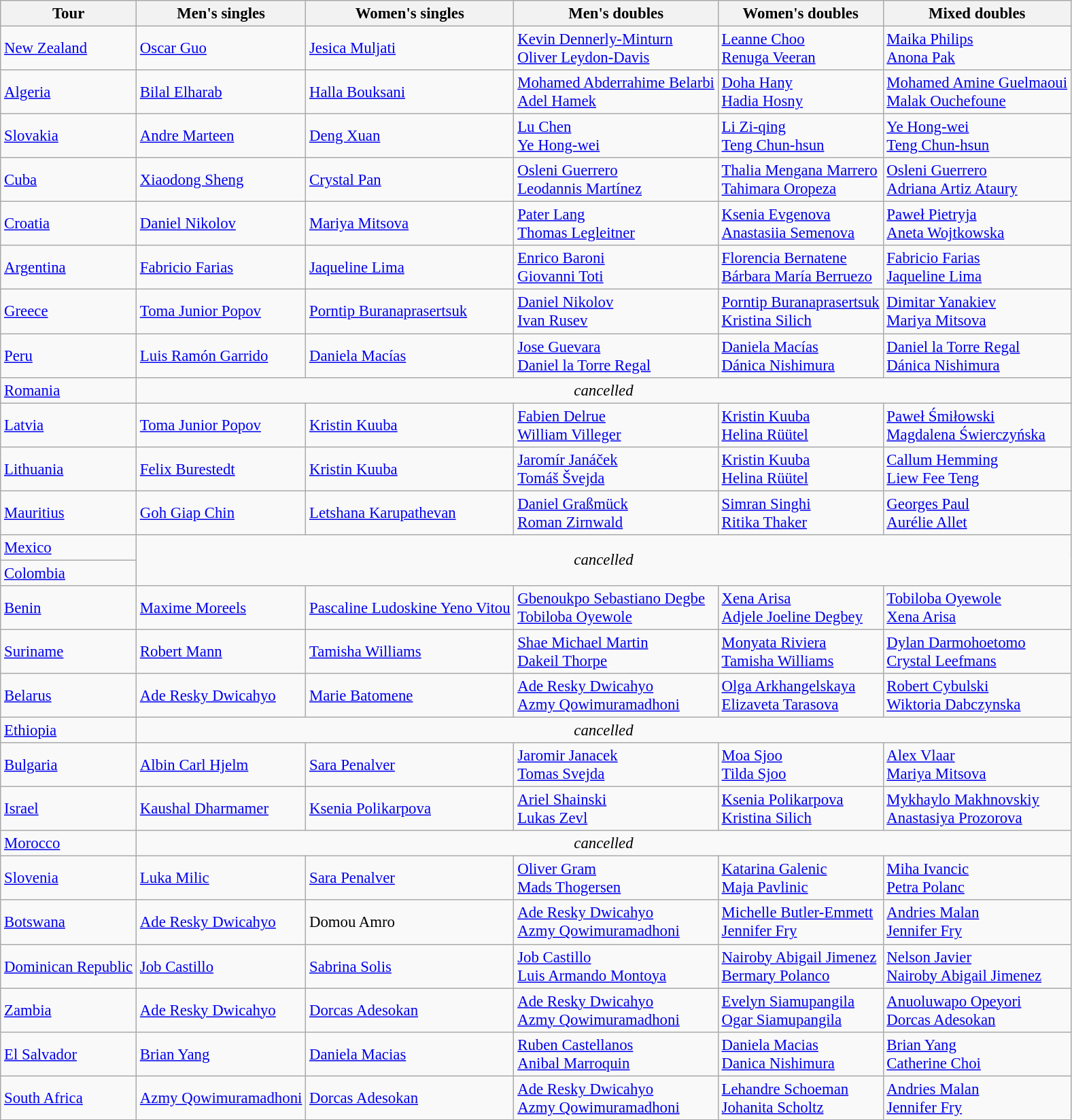<table class="wikitable" style="font-size:95%">
<tr>
<th>Tour</th>
<th>Men's singles</th>
<th>Women's singles</th>
<th>Men's doubles</th>
<th>Women's doubles</th>
<th>Mixed doubles</th>
</tr>
<tr>
<td> <a href='#'>New Zealand</a></td>
<td> <a href='#'>Oscar Guo</a></td>
<td> <a href='#'>Jesica Muljati</a></td>
<td> <a href='#'>Kevin Dennerly-Minturn</a> <br>  <a href='#'>Oliver Leydon-Davis</a></td>
<td> <a href='#'>Leanne Choo</a> <br>  <a href='#'>Renuga Veeran</a></td>
<td> <a href='#'>Maika Philips</a> <br>  <a href='#'>Anona Pak</a></td>
</tr>
<tr>
<td> <a href='#'>Algeria</a></td>
<td> <a href='#'>Bilal Elharab</a></td>
<td> <a href='#'>Halla Bouksani</a></td>
<td> <a href='#'>Mohamed Abderrahime Belarbi</a> <br>  <a href='#'>Adel Hamek</a></td>
<td> <a href='#'>Doha Hany</a> <br>  <a href='#'>Hadia Hosny</a></td>
<td> <a href='#'>Mohamed Amine Guelmaoui</a> <br>  <a href='#'>Malak Ouchefoune</a></td>
</tr>
<tr>
<td> <a href='#'>Slovakia</a></td>
<td> <a href='#'>Andre Marteen</a></td>
<td> <a href='#'>Deng Xuan</a></td>
<td> <a href='#'>Lu Chen</a> <br>  <a href='#'>Ye Hong-wei</a></td>
<td> <a href='#'>Li Zi-qing</a> <br>  <a href='#'>Teng Chun-hsun</a></td>
<td> <a href='#'>Ye Hong-wei</a> <br>  <a href='#'>Teng Chun-hsun</a></td>
</tr>
<tr>
<td> <a href='#'>Cuba</a></td>
<td> <a href='#'>Xiaodong Sheng</a></td>
<td> <a href='#'>Crystal Pan</a></td>
<td> <a href='#'>Osleni Guerrero</a> <br>  <a href='#'>Leodannis Martínez</a></td>
<td> <a href='#'>Thalia Mengana Marrero</a> <br>  <a href='#'>Tahimara Oropeza</a></td>
<td> <a href='#'>Osleni Guerrero</a> <br>  <a href='#'>Adriana Artiz Ataury</a></td>
</tr>
<tr>
<td> <a href='#'>Croatia</a></td>
<td> <a href='#'>Daniel Nikolov</a></td>
<td> <a href='#'>Mariya Mitsova</a></td>
<td> <a href='#'>Pater Lang</a> <br>  <a href='#'>Thomas Legleitner</a></td>
<td> <a href='#'>Ksenia Evgenova</a> <br>  <a href='#'>Anastasiia Semenova</a></td>
<td> <a href='#'>Paweł Pietryja</a> <br>  <a href='#'>Aneta Wojtkowska</a></td>
</tr>
<tr>
<td> <a href='#'>Argentina</a></td>
<td> <a href='#'>Fabricio Farias</a></td>
<td> <a href='#'>Jaqueline Lima</a></td>
<td> <a href='#'>Enrico Baroni</a> <br>  <a href='#'>Giovanni Toti</a></td>
<td> <a href='#'>Florencia Bernatene</a> <br>  <a href='#'>Bárbara María Berruezo</a></td>
<td> <a href='#'>Fabricio Farias</a> <br>  <a href='#'>Jaqueline Lima</a></td>
</tr>
<tr>
<td> <a href='#'>Greece</a></td>
<td> <a href='#'>Toma Junior Popov</a></td>
<td> <a href='#'>Porntip Buranaprasertsuk</a></td>
<td> <a href='#'>Daniel Nikolov</a> <br>  <a href='#'>Ivan Rusev</a></td>
<td> <a href='#'>Porntip Buranaprasertsuk</a> <br>  <a href='#'>Kristina Silich</a></td>
<td> <a href='#'>Dimitar Yanakiev</a> <br>  <a href='#'>Mariya Mitsova</a></td>
</tr>
<tr>
<td> <a href='#'>Peru</a></td>
<td> <a href='#'>Luis Ramón Garrido</a></td>
<td> <a href='#'>Daniela Macías</a></td>
<td> <a href='#'>Jose Guevara</a> <br>  <a href='#'>Daniel la Torre Regal</a></td>
<td> <a href='#'>Daniela Macías</a> <br>  <a href='#'>Dánica Nishimura</a></td>
<td> <a href='#'>Daniel la Torre Regal</a> <br>  <a href='#'>Dánica Nishimura</a></td>
</tr>
<tr>
<td> <a href='#'>Romania</a></td>
<td align="center" colspan="5"><em>cancelled</em></td>
</tr>
<tr>
<td> <a href='#'>Latvia</a></td>
<td> <a href='#'>Toma Junior Popov</a></td>
<td> <a href='#'>Kristin Kuuba</a></td>
<td> <a href='#'>Fabien Delrue</a> <br>  <a href='#'>William Villeger</a></td>
<td> <a href='#'>Kristin Kuuba</a> <br>  <a href='#'>Helina Rüütel</a></td>
<td> <a href='#'>Paweł Śmiłowski</a> <br>  <a href='#'>Magdalena Świerczyńska</a></td>
</tr>
<tr>
<td> <a href='#'>Lithuania</a></td>
<td> <a href='#'>Felix Burestedt</a></td>
<td> <a href='#'>Kristin Kuuba</a></td>
<td> <a href='#'>Jaromír Janáček</a> <br>  <a href='#'>Tomáš Švejda</a></td>
<td> <a href='#'>Kristin Kuuba</a> <br>  <a href='#'>Helina Rüütel</a></td>
<td> <a href='#'>Callum Hemming</a> <br>  <a href='#'>Liew Fee Teng</a></td>
</tr>
<tr>
<td> <a href='#'>Mauritius</a></td>
<td> <a href='#'>Goh Giap Chin</a></td>
<td> <a href='#'>Letshana Karupathevan</a></td>
<td> <a href='#'>Daniel Graßmück</a> <br>  <a href='#'>Roman Zirnwald</a></td>
<td> <a href='#'>Simran Singhi</a> <br>  <a href='#'>Ritika Thaker</a></td>
<td> <a href='#'>Georges Paul</a> <br>  <a href='#'>Aurélie Allet</a></td>
</tr>
<tr>
<td> <a href='#'>Mexico</a></td>
<td align="center" rowspan="2" colspan="5"><em>cancelled</em></td>
</tr>
<tr>
<td> <a href='#'>Colombia</a></td>
</tr>
<tr>
<td> <a href='#'>Benin</a></td>
<td> <a href='#'>Maxime Moreels</a></td>
<td> <a href='#'>Pascaline Ludoskine Yeno Vitou</a></td>
<td> <a href='#'>Gbenoukpo Sebastiano Degbe</a> <br>  <a href='#'>Tobiloba Oyewole</a></td>
<td> <a href='#'>Xena Arisa</a> <br>  <a href='#'>Adjele Joeline Degbey</a></td>
<td> <a href='#'>Tobiloba Oyewole</a> <br>  <a href='#'>Xena Arisa</a></td>
</tr>
<tr>
<td> <a href='#'>Suriname</a></td>
<td> <a href='#'>Robert Mann</a></td>
<td> <a href='#'>Tamisha Williams</a></td>
<td> <a href='#'>Shae Michael Martin</a> <br>  <a href='#'>Dakeil Thorpe</a></td>
<td> <a href='#'>Monyata Riviera</a><br>  <a href='#'>Tamisha Williams</a></td>
<td> <a href='#'>Dylan Darmohoetomo</a>  <br>  <a href='#'>Crystal Leefmans</a></td>
</tr>
<tr>
<td> <a href='#'>Belarus</a></td>
<td> <a href='#'>Ade Resky Dwicahyo</a></td>
<td> <a href='#'>Marie Batomene</a></td>
<td> <a href='#'>Ade Resky Dwicahyo</a> <br>  <a href='#'>Azmy Qowimuramadhoni</a></td>
<td> <a href='#'>Olga Arkhangelskaya</a>  <br>  <a href='#'>Elizaveta Tarasova</a></td>
<td> <a href='#'>Robert Cybulski</a>  <br>  <a href='#'>Wiktoria Dabczynska</a></td>
</tr>
<tr>
<td> <a href='#'>Ethiopia</a></td>
<td align="center" colspan="5"><em>cancelled</em></td>
</tr>
<tr>
<td> <a href='#'>Bulgaria</a></td>
<td> <a href='#'>Albin Carl Hjelm</a></td>
<td> <a href='#'>Sara Penalver</a></td>
<td> <a href='#'>Jaromir Janacek</a>  <br>  <a href='#'>Tomas Svejda</a></td>
<td> <a href='#'>Moa Sjoo</a>  <br>  <a href='#'>Tilda Sjoo</a></td>
<td> <a href='#'>Alex Vlaar</a>  <br>  <a href='#'>Mariya Mitsova</a></td>
</tr>
<tr>
<td> <a href='#'>Israel</a></td>
<td> <a href='#'>Kaushal Dharmamer</a></td>
<td> <a href='#'>Ksenia Polikarpova</a></td>
<td> <a href='#'>Ariel Shainski</a>  <br>  <a href='#'>Lukas Zevl</a></td>
<td> <a href='#'>Ksenia Polikarpova</a>  <br>  <a href='#'>Kristina Silich</a></td>
<td> <a href='#'>Mykhaylo Makhnovskiy</a> <br>  <a href='#'>Anastasiya Prozorova</a></td>
</tr>
<tr>
<td> <a href='#'>Morocco</a></td>
<td align="center" colspan="5"><em>cancelled</em></td>
</tr>
<tr>
<td> <a href='#'>Slovenia</a></td>
<td> <a href='#'>Luka Milic</a></td>
<td> <a href='#'>Sara Penalver</a></td>
<td> <a href='#'>Oliver Gram</a>  <br>  <a href='#'>Mads Thogersen</a></td>
<td> <a href='#'>Katarina Galenic</a>  <br>  <a href='#'>Maja Pavlinic</a></td>
<td> <a href='#'>Miha Ivancic</a>  <br>  <a href='#'>Petra Polanc</a></td>
</tr>
<tr>
<td> <a href='#'>Botswana</a></td>
<td> <a href='#'>Ade Resky Dwicahyo</a></td>
<td> Domou Amro</td>
<td> <a href='#'>Ade Resky Dwicahyo</a> <br>  <a href='#'>Azmy Qowimuramadhoni</a></td>
<td> <a href='#'>Michelle Butler-Emmett</a>  <br>  <a href='#'>Jennifer Fry</a></td>
<td> <a href='#'>Andries Malan</a>  <br>  <a href='#'>Jennifer Fry</a></td>
</tr>
<tr>
<td> <a href='#'>Dominican Republic</a></td>
<td> <a href='#'>Job Castillo</a></td>
<td> <a href='#'>Sabrina Solis</a></td>
<td> <a href='#'>Job Castillo</a> <br>  <a href='#'>Luis Armando Montoya</a></td>
<td> <a href='#'>Nairoby Abigail Jimenez</a>  <br>  <a href='#'>Bermary Polanco</a></td>
<td> <a href='#'>Nelson Javier</a>  <br>  <a href='#'>Nairoby Abigail Jimenez</a></td>
</tr>
<tr>
<td> <a href='#'>Zambia</a></td>
<td> <a href='#'>Ade Resky Dwicahyo</a></td>
<td> <a href='#'>Dorcas Adesokan</a></td>
<td> <a href='#'>Ade Resky Dwicahyo</a>  <br>  <a href='#'>Azmy Qowimuramadhoni</a></td>
<td> <a href='#'>Evelyn Siamupangila</a>  <br>  <a href='#'>Ogar Siamupangila</a></td>
<td> <a href='#'>Anuoluwapo Opeyori</a>  <br>  <a href='#'>Dorcas Adesokan</a></td>
</tr>
<tr>
<td> <a href='#'>El Salvador</a></td>
<td> <a href='#'>Brian Yang</a></td>
<td> <a href='#'>Daniela Macias</a></td>
<td> <a href='#'>Ruben Castellanos</a>  <br>  <a href='#'>Anibal Marroquin</a></td>
<td> <a href='#'>Daniela Macias</a>  <br>  <a href='#'>Danica Nishimura</a></td>
<td> <a href='#'>Brian Yang</a>  <br>  <a href='#'>Catherine Choi</a></td>
</tr>
<tr>
<td> <a href='#'>South Africa</a></td>
<td> <a href='#'>Azmy Qowimuramadhoni</a></td>
<td> <a href='#'>Dorcas Adesokan</a></td>
<td> <a href='#'>Ade Resky Dwicahyo</a>  <br>  <a href='#'>Azmy Qowimuramadhoni</a></td>
<td> <a href='#'>Lehandre Schoeman</a>  <br>  <a href='#'>Johanita Scholtz</a></td>
<td> <a href='#'>Andries Malan</a>  <br>  <a href='#'>Jennifer Fry</a></td>
</tr>
</table>
